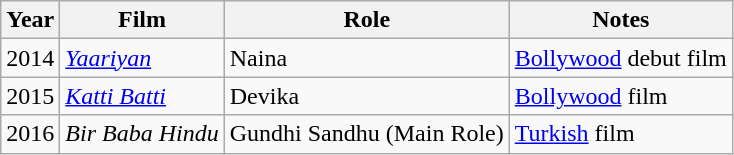<table class="wikitable sortable">
<tr>
<th>Year</th>
<th>Film</th>
<th>Role</th>
<th>Notes</th>
</tr>
<tr>
<td>2014</td>
<td><em><a href='#'>Yaariyan</a></em></td>
<td>Naina</td>
<td><a href='#'>Bollywood</a> debut film</td>
</tr>
<tr>
<td>2015</td>
<td><em><a href='#'>Katti Batti</a></em></td>
<td>Devika</td>
<td><a href='#'>Bollywood</a> film</td>
</tr>
<tr>
<td>2016</td>
<td><em>Bir Baba Hindu</em></td>
<td>Gundhi Sandhu (Main Role)</td>
<td><a href='#'>Turkish</a> film</td>
</tr>
</table>
